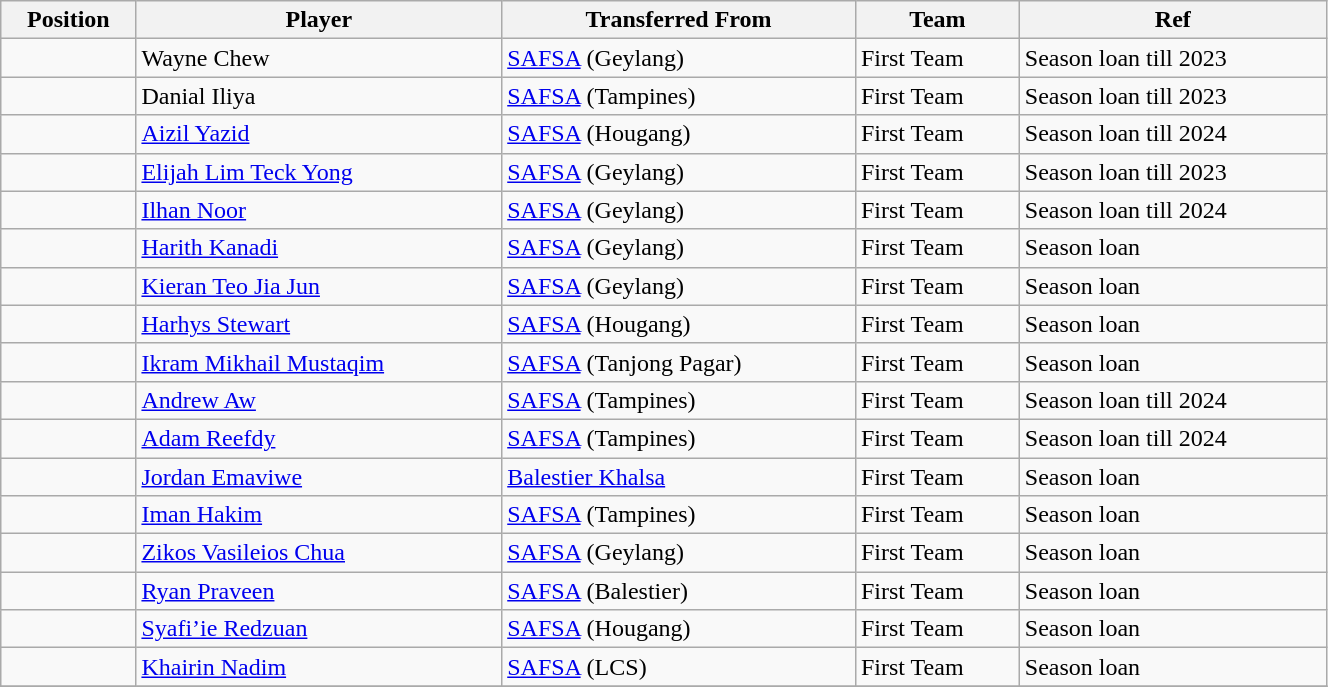<table class="wikitable sortable" style="width:70%; text-align:center; font-size:100%; text-align:left;">
<tr>
<th><strong>Position</strong></th>
<th><strong>Player</strong></th>
<th><strong>Transferred From</strong></th>
<th><strong>Team</strong></th>
<th><strong>Ref</strong></th>
</tr>
<tr>
<td></td>
<td> Wayne Chew</td>
<td> <a href='#'>SAFSA</a> (Geylang)</td>
<td>First Team</td>
<td>Season loan till 2023</td>
</tr>
<tr>
<td></td>
<td> Danial Iliya</td>
<td> <a href='#'>SAFSA</a> (Tampines)</td>
<td>First Team</td>
<td>Season loan till 2023</td>
</tr>
<tr>
<td></td>
<td> <a href='#'>Aizil Yazid</a></td>
<td> <a href='#'>SAFSA</a> (Hougang)</td>
<td>First Team</td>
<td>Season loan till 2024</td>
</tr>
<tr>
<td></td>
<td> <a href='#'>Elijah Lim Teck Yong</a></td>
<td> <a href='#'>SAFSA</a> (Geylang)</td>
<td>First Team</td>
<td>Season loan till 2023</td>
</tr>
<tr>
<td></td>
<td> <a href='#'>Ilhan Noor</a></td>
<td> <a href='#'>SAFSA</a> (Geylang)</td>
<td>First Team</td>
<td>Season loan till 2024</td>
</tr>
<tr>
<td></td>
<td> <a href='#'>Harith Kanadi</a></td>
<td> <a href='#'>SAFSA</a> (Geylang)</td>
<td>First Team</td>
<td>Season loan</td>
</tr>
<tr>
<td></td>
<td> <a href='#'>Kieran Teo Jia Jun</a></td>
<td> <a href='#'>SAFSA</a> (Geylang)</td>
<td>First Team</td>
<td>Season loan</td>
</tr>
<tr>
<td></td>
<td> <a href='#'>Harhys Stewart</a></td>
<td> <a href='#'>SAFSA</a> (Hougang)</td>
<td>First Team</td>
<td>Season loan</td>
</tr>
<tr>
<td></td>
<td> <a href='#'>Ikram Mikhail Mustaqim</a></td>
<td> <a href='#'>SAFSA</a> (Tanjong Pagar)</td>
<td>First Team</td>
<td>Season loan</td>
</tr>
<tr>
<td></td>
<td> <a href='#'>Andrew Aw</a></td>
<td> <a href='#'>SAFSA</a> (Tampines)</td>
<td>First Team</td>
<td>Season loan till 2024</td>
</tr>
<tr>
<td></td>
<td> <a href='#'>Adam Reefdy</a></td>
<td> <a href='#'>SAFSA</a> (Tampines)</td>
<td>First Team</td>
<td>Season loan till 2024</td>
</tr>
<tr>
<td></td>
<td> <a href='#'>Jordan Emaviwe</a></td>
<td> <a href='#'>Balestier Khalsa</a></td>
<td>First Team</td>
<td>Season loan</td>
</tr>
<tr>
<td></td>
<td> <a href='#'>Iman Hakim</a></td>
<td> <a href='#'>SAFSA</a> (Tampines)</td>
<td>First Team</td>
<td>Season loan</td>
</tr>
<tr>
<td></td>
<td> <a href='#'>Zikos Vasileios Chua</a></td>
<td> <a href='#'>SAFSA</a> (Geylang)</td>
<td>First Team</td>
<td>Season loan</td>
</tr>
<tr>
<td></td>
<td> <a href='#'>Ryan Praveen</a></td>
<td> <a href='#'>SAFSA</a> (Balestier)</td>
<td>First Team</td>
<td>Season loan</td>
</tr>
<tr>
<td></td>
<td> <a href='#'>Syafi’ie Redzuan</a></td>
<td> <a href='#'>SAFSA</a> (Hougang)</td>
<td>First Team</td>
<td>Season loan</td>
</tr>
<tr>
<td></td>
<td> <a href='#'>Khairin Nadim</a></td>
<td> <a href='#'>SAFSA</a> (LCS)</td>
<td>First Team</td>
<td>Season loan</td>
</tr>
<tr>
</tr>
</table>
